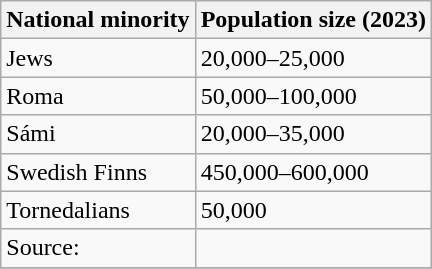<table class="wikitable">
<tr>
<th>National minority</th>
<th>Population size (2023)</th>
</tr>
<tr>
<td>Jews</td>
<td>20,000–25,000</td>
</tr>
<tr>
<td>Roma</td>
<td>50,000–100,000</td>
</tr>
<tr>
<td>Sámi</td>
<td>20,000–35,000</td>
</tr>
<tr>
<td>Swedish Finns</td>
<td>450,000–600,000</td>
</tr>
<tr>
<td>Tornedalians</td>
<td>50,000</td>
</tr>
<tr>
<td>Source:</td>
<td></td>
</tr>
<tr>
</tr>
</table>
